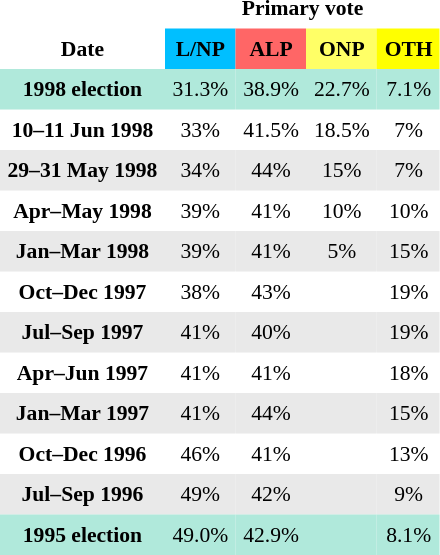<table class="toccolours" cellpadding="5" cellspacing="0" style="float:left; margin-right:.5em; margin-top:.4em; font-size:90%;">
<tr>
</tr>
<tr>
<th style="background:#; text-align:center;"></th>
<th colspan="6">Primary vote</th>
</tr>
<tr>
<th style="background:#; text-align:center;">Date</th>
<th style="background:#00bfff; text-align:center;">L/NP</th>
<th style="background:#f66; text-align:center;">ALP</th>
<th style="background:#ff6; text-align:center;">ONP</th>
<th style="background:#ff0; text-align:center;">OTH</th>
</tr>
<tr>
<th style="text-align:center; background:#b0e9db;">1998 election</th>
<td style="text-align:center; background:#b0e9db;">31.3%</td>
<td style="text-align:center; background:#b0e9db;">38.9%</td>
<td width="" style="text-align:center; background:#b0e9db;">22.7%</td>
<td width="" style="text-align:center; background:#b0e9db;">7.1%</td>
</tr>
<tr>
<th style="text-align:center;" bgcolor="">10–11 Jun 1998</th>
<td style="text-align:center;" bgcolor="">33%</td>
<td style="text-align:center;" bgcolor="">41.5%</td>
<td style="text-align:center;" width="" bgcolor="">18.5%</td>
<td style="text-align:center;" width="" bgcolor="">7%</td>
</tr>
<tr>
<th style="text-align:center; background:#e9e9e9;">29–31 May 1998</th>
<td style="text-align:center; background:#e9e9e9;">34%</td>
<td style="text-align:center; background:#e9e9e9;">44%</td>
<td width="" style="text-align:center; background:#e9e9e9;">15%</td>
<td width="" style="text-align:center; background:#e9e9e9;">7%</td>
</tr>
<tr>
<th style="text-align:center;" bgcolor="">Apr–May 1998</th>
<td style="text-align:center;" bgcolor="">39%</td>
<td style="text-align:center;" bgcolor="">41%</td>
<td style="text-align:center;" width="" bgcolor="">10%</td>
<td style="text-align:center;" width="" bgcolor="">10%</td>
</tr>
<tr>
<th style="text-align:center; background:#e9e9e9;">Jan–Mar 1998</th>
<td style="text-align:center; background:#e9e9e9;">39%</td>
<td style="text-align:center; background:#e9e9e9;">41%</td>
<td width="" style="text-align:center; background:#e9e9e9;">5%</td>
<td width="" style="text-align:center; background:#e9e9e9;">15%</td>
</tr>
<tr>
<th style="text-align:center;" bgcolor="">Oct–Dec 1997</th>
<td style="text-align:center;" bgcolor="">38%</td>
<td style="text-align:center;" bgcolor="">43%</td>
<td style="text-align:center;" width="" bgcolor=""></td>
<td style="text-align:center;" width="" bgcolor="">19%</td>
</tr>
<tr>
<th style="text-align:center; background:#e9e9e9;">Jul–Sep 1997</th>
<td style="text-align:center; background:#e9e9e9;">41%</td>
<td style="text-align:center; background:#e9e9e9;">40%</td>
<td width="" style="text-align:center; background:#e9e9e9;"></td>
<td width="" style="text-align:center; background:#e9e9e9;">19%</td>
</tr>
<tr>
<th style="text-align:center;" bgcolor="">Apr–Jun 1997</th>
<td style="text-align:center;" bgcolor="">41%</td>
<td style="text-align:center;" bgcolor="">41%</td>
<td style="text-align:center;" width="" bgcolor=""></td>
<td style="text-align:center;" width="" bgcolor="">18%</td>
</tr>
<tr>
<th style="text-align:center; background:#e9e9e9;">Jan–Mar 1997</th>
<td style="text-align:center; background:#e9e9e9;">41%</td>
<td style="text-align:center; background:#e9e9e9;">44%</td>
<td width="" style="text-align:center; background:#e9e9e9;"></td>
<td width="" style="text-align:center; background:#e9e9e9;">15%</td>
</tr>
<tr>
<th style="text-align:center;" bgcolor="">Oct–Dec 1996</th>
<td style="text-align:center;" bgcolor="">46%</td>
<td style="text-align:center;" bgcolor="">41%</td>
<td style="text-align:center;" width="" bgcolor=""></td>
<td style="text-align:center;" width="" bgcolor="">13%</td>
</tr>
<tr>
<th style="text-align:center; background:#e9e9e9;">Jul–Sep 1996</th>
<td style="text-align:center; background:#e9e9e9;">49%</td>
<td style="text-align:center; background:#e9e9e9;">42%</td>
<td width="" style="text-align:center; background:#e9e9e9;"></td>
<td width="" style="text-align:center; background:#e9e9e9;">9%</td>
</tr>
<tr>
<th style="text-align:center; background:#b0e9db;">1995 election</th>
<td style="text-align:center; background:#b0e9db;">49.0%</td>
<td style="text-align:center; background:#b0e9db;">42.9%</td>
<td width="" style="text-align:center; background:#b0e9db;"></td>
<td width="" style="text-align:center; background:#b0e9db;">8.1%</td>
</tr>
</table>
